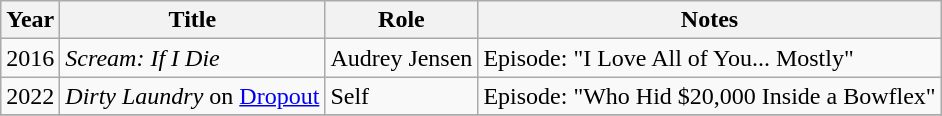<table class="wikitable sortable">
<tr>
<th>Year</th>
<th>Title</th>
<th>Role</th>
<th class="unsortable">Notes</th>
</tr>
<tr>
<td>2016</td>
<td><em>Scream: If I Die</em></td>
<td>Audrey Jensen</td>
<td>Episode: "I Love All of You... Mostly"</td>
</tr>
<tr>
<td>2022</td>
<td><em>Dirty Laundry</em> on <a href='#'>Dropout</a></td>
<td>Self</td>
<td>Episode: "Who Hid $20,000 Inside a Bowflex"</td>
</tr>
<tr>
</tr>
</table>
